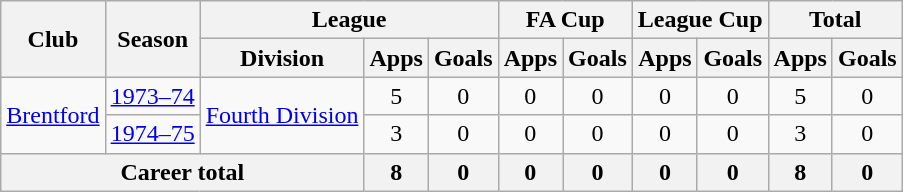<table class="wikitable" style="text-align: center;">
<tr>
<th rowspan="2">Club</th>
<th rowspan="2">Season</th>
<th colspan="3">League</th>
<th colspan="2">FA Cup</th>
<th colspan="2">League Cup</th>
<th colspan="2">Total</th>
</tr>
<tr>
<th>Division</th>
<th>Apps</th>
<th>Goals</th>
<th>Apps</th>
<th>Goals</th>
<th>Apps</th>
<th>Goals</th>
<th>Apps</th>
<th>Goals</th>
</tr>
<tr>
<td rowspan="2"><a href='#'>Brentford</a></td>
<td><a href='#'>1973–74</a></td>
<td rowspan="2"><a href='#'>Fourth Division</a></td>
<td>5</td>
<td>0</td>
<td>0</td>
<td>0</td>
<td>0</td>
<td>0</td>
<td>5</td>
<td>0</td>
</tr>
<tr>
<td><a href='#'>1974–75</a></td>
<td>3</td>
<td>0</td>
<td>0</td>
<td>0</td>
<td>0</td>
<td>0</td>
<td>3</td>
<td>0</td>
</tr>
<tr>
<th colspan="3">Career total</th>
<th>8</th>
<th>0</th>
<th>0</th>
<th>0</th>
<th>0</th>
<th>0</th>
<th>8</th>
<th>0</th>
</tr>
</table>
